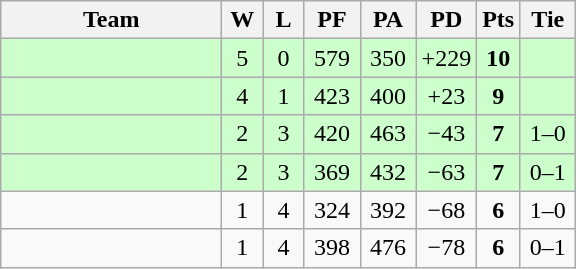<table class="wikitable" style="text-align:center;">
<tr>
<th width=140>Team</th>
<th width=20>W</th>
<th width=20>L</th>
<th width=30>PF</th>
<th width=30>PA</th>
<th width=30>PD</th>
<th width=20>Pts</th>
<th width=30>Tie</th>
</tr>
<tr bgcolor="#ccffcc">
<td align=left></td>
<td>5</td>
<td>0</td>
<td>579</td>
<td>350</td>
<td>+229</td>
<td><strong>10</strong></td>
<td></td>
</tr>
<tr bgcolor="#ccffcc">
<td align=left></td>
<td>4</td>
<td>1</td>
<td>423</td>
<td>400</td>
<td>+23</td>
<td><strong>9</strong></td>
<td></td>
</tr>
<tr bgcolor="#ccffcc">
<td align=left></td>
<td>2</td>
<td>3</td>
<td>420</td>
<td>463</td>
<td>−43</td>
<td><strong>7</strong></td>
<td>1–0</td>
</tr>
<tr bgcolor="#ccffcc">
<td align=left></td>
<td>2</td>
<td>3</td>
<td>369</td>
<td>432</td>
<td>−63</td>
<td><strong>7</strong></td>
<td>0–1</td>
</tr>
<tr>
<td align=left></td>
<td>1</td>
<td>4</td>
<td>324</td>
<td>392</td>
<td>−68</td>
<td><strong>6</strong></td>
<td>1–0</td>
</tr>
<tr>
<td align=left></td>
<td>1</td>
<td>4</td>
<td>398</td>
<td>476</td>
<td>−78</td>
<td><strong>6</strong></td>
<td>0–1</td>
</tr>
</table>
